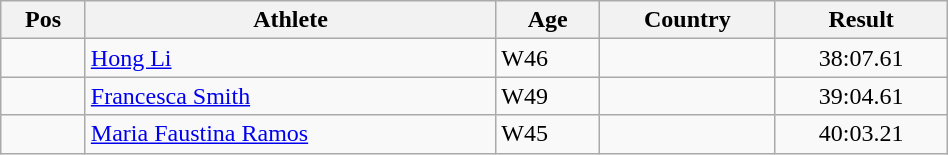<table class="wikitable"  style="text-align:center; width:50%;">
<tr>
<th>Pos</th>
<th>Athlete</th>
<th>Age</th>
<th>Country</th>
<th>Result</th>
</tr>
<tr>
<td align=center></td>
<td align=left><a href='#'>Hong Li</a></td>
<td align=left>W46</td>
<td align=left></td>
<td>38:07.61</td>
</tr>
<tr>
<td align=center></td>
<td align=left><a href='#'>Francesca Smith</a></td>
<td align=left>W49</td>
<td align=left></td>
<td>39:04.61</td>
</tr>
<tr>
<td align=center></td>
<td align=left><a href='#'>Maria Faustina Ramos</a></td>
<td align=left>W45</td>
<td align=left></td>
<td>40:03.21</td>
</tr>
</table>
